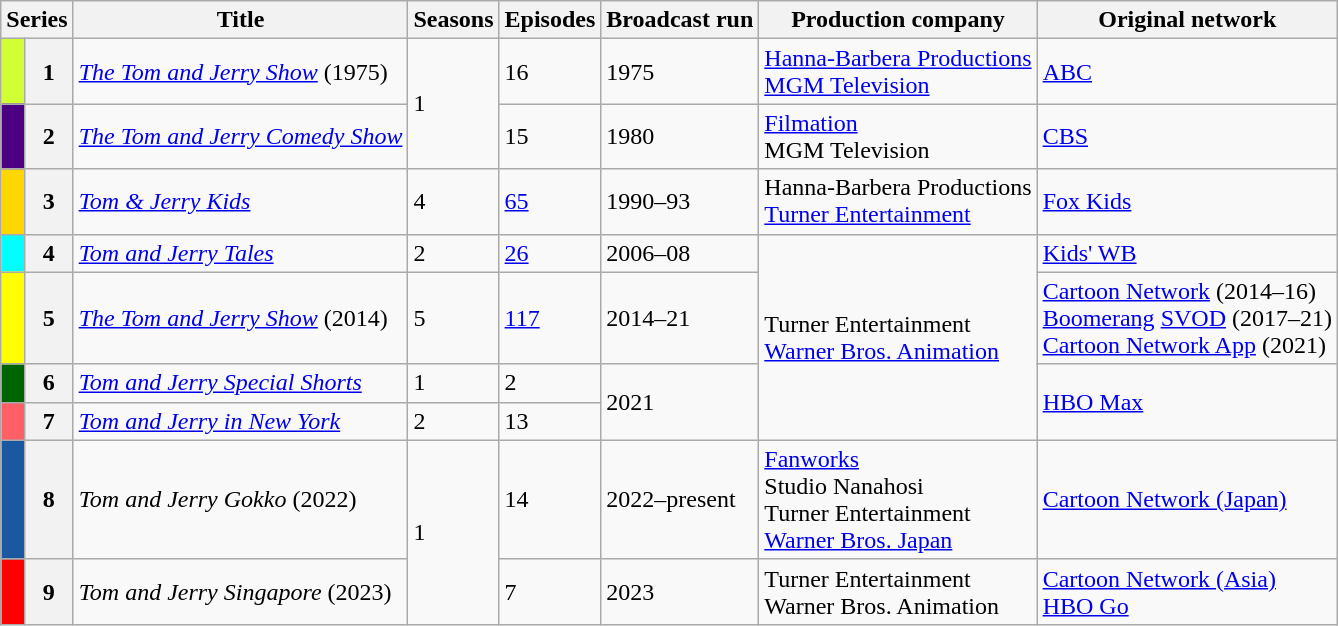<table class="wikitable">
<tr>
<th colspan="2">Series<br></th>
<th>Title</th>
<th>Seasons</th>
<th>Episodes</th>
<th>Broadcast run</th>
<th>Production company</th>
<th>Original network</th>
</tr>
<tr>
<th style="background:#D1FF33;"></th>
<th>1</th>
<td><em><a href='#'>The Tom and Jerry Show</a></em> (1975)</td>
<td rowspan="2">1</td>
<td>16</td>
<td>1975</td>
<td><a href='#'>Hanna-Barbera Productions</a><br><a href='#'>MGM Television</a></td>
<td><a href='#'>ABC</a></td>
</tr>
<tr>
<th style="background:indigo;"></th>
<th>2</th>
<td><em><a href='#'>The Tom and Jerry Comedy Show</a></em></td>
<td>15</td>
<td>1980</td>
<td><a href='#'>Filmation</a><br>MGM Television</td>
<td><a href='#'>CBS</a></td>
</tr>
<tr>
<th style="background:gold;"></th>
<th>3</th>
<td><em><a href='#'>Tom & Jerry Kids</a></em></td>
<td>4</td>
<td><a href='#'>65</a></td>
<td>1990–93</td>
<td>Hanna-Barbera Productions<br><a href='#'>Turner Entertainment</a></td>
<td><a href='#'>Fox Kids</a></td>
</tr>
<tr>
<th style="background:cyan;"></th>
<th>4</th>
<td><em><a href='#'>Tom and Jerry Tales</a></em></td>
<td>2</td>
<td><a href='#'>26</a></td>
<td>2006–08</td>
<td rowspan="4">Turner Entertainment<br><a href='#'>Warner Bros. Animation</a></td>
<td><a href='#'>Kids' WB</a></td>
</tr>
<tr>
<th style="background:yellow;"></th>
<th>5</th>
<td><em><a href='#'>The Tom and Jerry Show</a></em> (2014)</td>
<td>5</td>
<td><a href='#'>117</a></td>
<td>2014–21</td>
<td><a href='#'>Cartoon Network</a> (2014–16)<br><a href='#'>Boomerang</a> <a href='#'>SVOD</a> (2017–21)<br><a href='#'>Cartoon Network App</a> (2021)</td>
</tr>
<tr>
<th style="background:#006400;"></th>
<th>6</th>
<td><em><a href='#'>Tom and Jerry Special Shorts</a></em></td>
<td>1</td>
<td>2</td>
<td rowspan="2">2021</td>
<td rowspan="2"><a href='#'>HBO Max</a></td>
</tr>
<tr>
<th style="background:#FF5F67;"></th>
<th>7</th>
<td><em><a href='#'>Tom and Jerry in New York</a></em></td>
<td>2</td>
<td>13</td>
</tr>
<tr>
<th style="background:#1A59A1;"></th>
<th>8</th>
<td><em>Tom and Jerry Gokko</em> (2022)</td>
<td rowspan="2">1</td>
<td>14</td>
<td>2022–present</td>
<td><a href='#'>Fanworks</a><br>Studio Nanahosi<br>Turner Entertainment<br><a href='#'>Warner Bros. Japan</a></td>
<td><a href='#'>Cartoon Network (Japan)</a></td>
</tr>
<tr>
<th style="background:red;"></th>
<th>9</th>
<td><em>Tom and Jerry Singapore</em> (2023)</td>
<td>7</td>
<td>2023</td>
<td>Turner Entertainment<br>Warner Bros. Animation</td>
<td><a href='#'>Cartoon Network (Asia)</a><br><a href='#'>HBO Go</a></td>
</tr>
</table>
